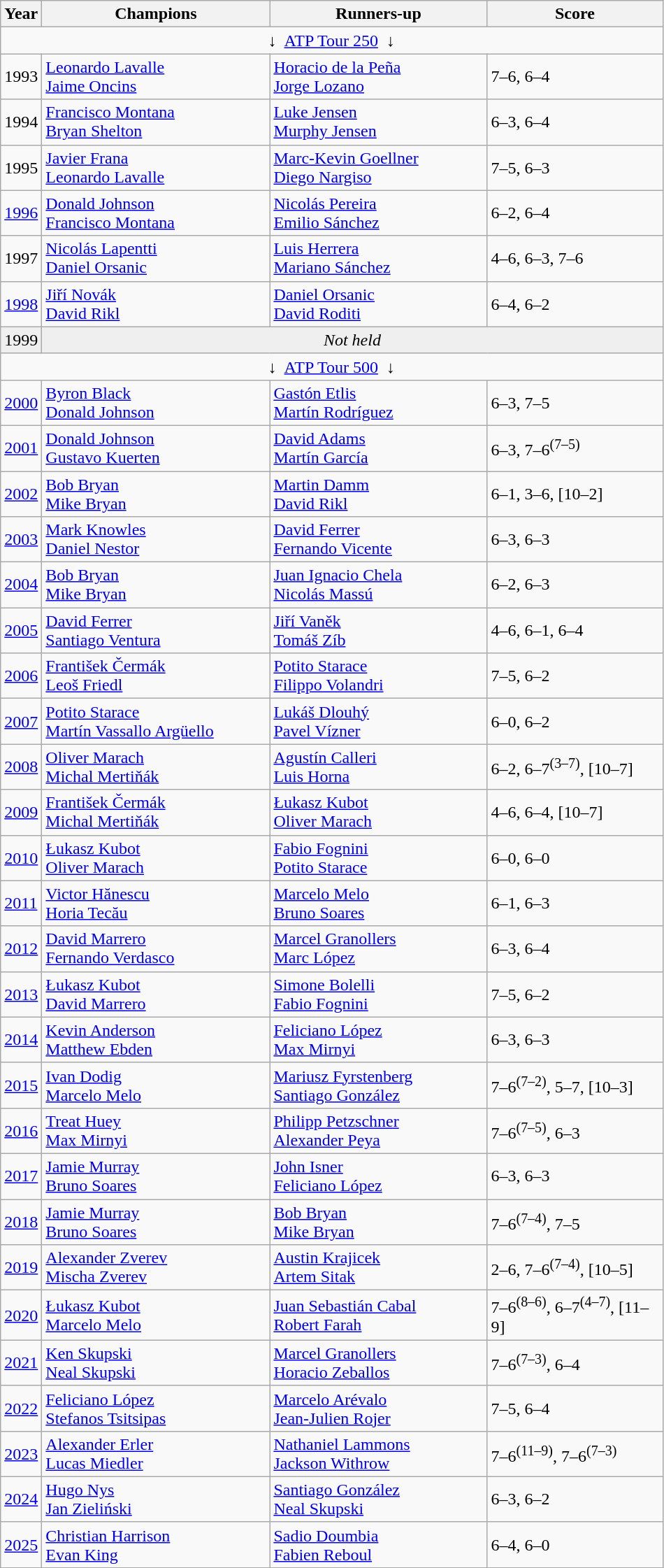<table class="wikitable">
<tr>
<th>Year</th>
<th width="210">Champions</th>
<th width="200">Runners-up</th>
<th width="160">Score</th>
</tr>
<tr>
<td colspan=5 align=center>↓  <a href='#'>ATP Tour 250</a>  ↓</td>
</tr>
<tr>
<td>1993</td>
<td> <a href='#'>Leonardo Lavalle</a> <br>  <a href='#'>Jaime Oncins</a></td>
<td> <a href='#'>Horacio de la Peña</a> <br>  <a href='#'>Jorge Lozano</a></td>
<td>7–6, 6–4</td>
</tr>
<tr>
<td>1994</td>
<td> <a href='#'>Francisco Montana</a> <br>  <a href='#'>Bryan Shelton</a></td>
<td> <a href='#'>Luke Jensen</a> <br>  <a href='#'>Murphy Jensen</a></td>
<td>6–3, 6–4</td>
</tr>
<tr>
<td>1995</td>
<td> <a href='#'>Javier Frana</a> <br>  <a href='#'>Leonardo Lavalle</a> </td>
<td> <a href='#'>Marc-Kevin Goellner</a> <br>  <a href='#'>Diego Nargiso</a></td>
<td>7–5, 6–3</td>
</tr>
<tr>
<td><a href='#'>1996</a></td>
<td> <a href='#'>Donald Johnson</a> <br>  <a href='#'>Francisco Montana</a> </td>
<td> <a href='#'>Nicolás Pereira</a> <br>  <a href='#'>Emilio Sánchez</a></td>
<td>6–2, 6–4</td>
</tr>
<tr>
<td>1997</td>
<td> <a href='#'>Nicolás Lapentti</a> <br>  <a href='#'>Daniel Orsanic</a></td>
<td> <a href='#'>Luis Herrera</a> <br>  <a href='#'>Mariano Sánchez</a></td>
<td>4–6, 6–3, 7–6</td>
</tr>
<tr>
<td><a href='#'>1998</a></td>
<td> <a href='#'>Jiří Novák</a> <br>  <a href='#'>David Rikl</a></td>
<td> <a href='#'>Daniel Orsanic</a> <br>  <a href='#'>David Roditi</a></td>
<td>6–4, 6–2</td>
</tr>
<tr>
<td style="background:#efefef">1999</td>
<td colspan=3 align=center style="background:#efefef"><em>Not held</em></td>
</tr>
<tr>
<td colspan=5 align=center>↓  <a href='#'>ATP Tour 500</a>  ↓</td>
</tr>
<tr>
<td><a href='#'>2000</a></td>
<td> <a href='#'>Byron Black</a> <br>  <a href='#'>Donald Johnson</a> </td>
<td> <a href='#'>Gastón Etlis</a> <br>  <a href='#'>Martín Rodríguez</a></td>
<td>6–3, 7–5</td>
</tr>
<tr>
<td><a href='#'>2001</a></td>
<td> <a href='#'>Donald Johnson</a>  <br>  <a href='#'>Gustavo Kuerten</a></td>
<td> <a href='#'>David Adams</a> <br>  <a href='#'>Martín García</a></td>
<td>6–3, 7–6<sup>(7–5)</sup></td>
</tr>
<tr>
<td><a href='#'>2002</a></td>
<td> <a href='#'>Bob Bryan</a> <br>  <a href='#'>Mike Bryan</a></td>
<td> <a href='#'>Martin Damm</a> <br>  <a href='#'>David Rikl</a></td>
<td>6–1, 3–6, [10–2]</td>
</tr>
<tr>
<td><a href='#'>2003</a></td>
<td> <a href='#'>Mark Knowles</a> <br>  <a href='#'>Daniel Nestor</a></td>
<td> <a href='#'>David Ferrer</a> <br>  <a href='#'>Fernando Vicente</a></td>
<td>6–3, 6–3</td>
</tr>
<tr>
<td><a href='#'>2004</a></td>
<td> <a href='#'>Bob Bryan</a>  <br>  <a href='#'>Mike Bryan</a> </td>
<td> <a href='#'>Juan Ignacio Chela</a> <br>  <a href='#'>Nicolás Massú</a></td>
<td>6–2, 6–3</td>
</tr>
<tr>
<td><a href='#'>2005</a></td>
<td> <a href='#'>David Ferrer</a> <br>  <a href='#'>Santiago Ventura</a></td>
<td> <a href='#'>Jiří Vaněk</a> <br>  <a href='#'>Tomáš Zíb</a></td>
<td>4–6, 6–1, 6–4</td>
</tr>
<tr>
<td><a href='#'>2006</a></td>
<td> <a href='#'>František Čermák</a> <br>  <a href='#'>Leoš Friedl</a></td>
<td> <a href='#'>Potito Starace</a> <br>  <a href='#'>Filippo Volandri</a></td>
<td>7–5, 6–2</td>
</tr>
<tr>
<td><a href='#'>2007</a></td>
<td> <a href='#'>Potito Starace</a> <br>  <a href='#'>Martín Vassallo Argüello</a></td>
<td> <a href='#'>Lukáš Dlouhý</a> <br>  <a href='#'>Pavel Vízner</a></td>
<td>6–0, 6–2</td>
</tr>
<tr>
<td><a href='#'>2008</a></td>
<td> <a href='#'>Oliver Marach</a> <br>  <a href='#'>Michal Mertiňák</a></td>
<td> <a href='#'>Agustín Calleri</a> <br>  <a href='#'>Luis Horna</a></td>
<td>6–2, 6–7<sup>(3–7)</sup>, [10–7]</td>
</tr>
<tr>
<td><a href='#'>2009</a></td>
<td> <a href='#'>František Čermák</a>  <br>  <a href='#'>Michal Mertiňák</a> </td>
<td> <a href='#'>Łukasz Kubot</a> <br>  <a href='#'>Oliver Marach</a></td>
<td>4–6, 6–4, [10–7]</td>
</tr>
<tr>
<td><a href='#'>2010</a></td>
<td> <a href='#'>Łukasz Kubot</a> <br>  <a href='#'>Oliver Marach</a> </td>
<td> <a href='#'>Fabio Fognini</a> <br>  <a href='#'>Potito Starace</a></td>
<td>6–0, 6–0</td>
</tr>
<tr>
<td><a href='#'>2011</a></td>
<td> <a href='#'>Victor Hănescu</a> <br>  <a href='#'>Horia Tecău</a></td>
<td> <a href='#'>Marcelo Melo</a> <br>  <a href='#'>Bruno Soares</a></td>
<td>6–1, 6–3</td>
</tr>
<tr>
<td><a href='#'>2012</a></td>
<td> <a href='#'>David Marrero</a> <br>  <a href='#'>Fernando Verdasco</a></td>
<td> <a href='#'>Marcel Granollers</a> <br>  <a href='#'>Marc López</a></td>
<td>6–3, 6–4</td>
</tr>
<tr>
<td><a href='#'>2013</a></td>
<td> <a href='#'>Łukasz Kubot</a>  <br>  <a href='#'>David Marrero</a> </td>
<td> <a href='#'>Simone Bolelli</a> <br>  <a href='#'>Fabio Fognini</a></td>
<td>7–5, 6–2</td>
</tr>
<tr>
<td><a href='#'>2014</a></td>
<td> <a href='#'>Kevin Anderson</a> <br>  <a href='#'>Matthew Ebden</a></td>
<td> <a href='#'>Feliciano López</a> <br>  <a href='#'>Max Mirnyi</a></td>
<td>6–3, 6–3</td>
</tr>
<tr>
<td><a href='#'>2015</a></td>
<td> <a href='#'>Ivan Dodig</a> <br>  <a href='#'>Marcelo Melo</a></td>
<td> <a href='#'>Mariusz Fyrstenberg</a> <br>  <a href='#'>Santiago González</a></td>
<td>7–6<sup>(7–2)</sup>, 5–7, [10–3]</td>
</tr>
<tr>
<td><a href='#'>2016</a></td>
<td> <a href='#'>Treat Huey</a> <br>  <a href='#'>Max Mirnyi</a></td>
<td> <a href='#'>Philipp Petzschner</a> <br>  <a href='#'>Alexander Peya</a></td>
<td>7–6<sup>(7–5)</sup>, 6–3</td>
</tr>
<tr>
<td><a href='#'>2017</a></td>
<td> <a href='#'>Jamie Murray</a> <br>  <a href='#'>Bruno Soares</a></td>
<td> <a href='#'>John Isner</a> <br>  <a href='#'>Feliciano López</a></td>
<td>6–3, 6–3</td>
</tr>
<tr>
<td><a href='#'>2018</a></td>
<td> <a href='#'>Jamie Murray</a>  <br>  <a href='#'>Bruno Soares</a> </td>
<td> <a href='#'>Bob Bryan</a> <br>  <a href='#'>Mike Bryan</a></td>
<td>7–6<sup>(7–4)</sup>, 7–5</td>
</tr>
<tr>
<td><a href='#'>2019</a></td>
<td> <a href='#'>Alexander Zverev</a> <br>  <a href='#'>Mischa Zverev</a></td>
<td> <a href='#'>Austin Krajicek</a> <br>  <a href='#'>Artem Sitak</a></td>
<td>2–6, 7–6<sup>(7–4)</sup>, [10–5]</td>
</tr>
<tr>
<td><a href='#'>2020</a></td>
<td> <a href='#'>Łukasz Kubot</a>  <br>  <a href='#'>Marcelo Melo</a> </td>
<td> <a href='#'>Juan Sebastián Cabal</a> <br>  <a href='#'>Robert Farah</a></td>
<td>7–6<sup>(8–6)</sup>, 6–7<sup>(4–7)</sup>, [11–9]</td>
</tr>
<tr>
<td><a href='#'>2021</a></td>
<td> <a href='#'>Ken Skupski</a> <br>  <a href='#'>Neal Skupski</a></td>
<td> <a href='#'>Marcel Granollers</a> <br>  <a href='#'>Horacio Zeballos</a></td>
<td>7–6<sup>(7–3)</sup>, 6–4</td>
</tr>
<tr>
<td><a href='#'>2022</a></td>
<td> <a href='#'>Feliciano López</a> <br>  <a href='#'>Stefanos Tsitsipas</a></td>
<td> <a href='#'>Marcelo Arévalo</a>  <br>  <a href='#'>Jean-Julien Rojer</a></td>
<td>7–5, 6–4</td>
</tr>
<tr>
<td><a href='#'>2023</a></td>
<td> <a href='#'>Alexander Erler</a><br>  <a href='#'>Lucas Miedler</a></td>
<td> <a href='#'>Nathaniel Lammons</a><br>  <a href='#'>Jackson Withrow</a></td>
<td>7–6<sup>(11–9)</sup>, 7–6<sup>(7–3)</sup></td>
</tr>
<tr>
<td><a href='#'>2024</a></td>
<td> <a href='#'>Hugo Nys</a><br>  <a href='#'>Jan Zieliński</a></td>
<td> <a href='#'>Santiago González</a><br>  <a href='#'>Neal Skupski</a></td>
<td>6–3, 6–2</td>
</tr>
<tr>
<td><a href='#'>2025</a></td>
<td> <a href='#'>Christian Harrison</a><br>  <a href='#'>Evan King</a></td>
<td> <a href='#'>Sadio Doumbia</a><br>  <a href='#'>Fabien Reboul</a></td>
<td>6–4, 6–0</td>
</tr>
</table>
